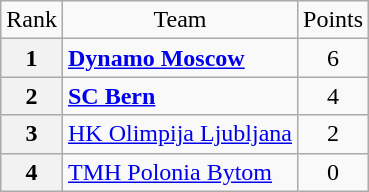<table class="wikitable" style="text-align: center;">
<tr>
<td>Rank</td>
<td>Team</td>
<td>Points</td>
</tr>
<tr>
<th>1</th>
<td style="text-align: left;"> <strong><a href='#'>Dynamo Moscow</a></strong></td>
<td>6</td>
</tr>
<tr>
<th>2</th>
<td style="text-align: left;"> <strong><a href='#'>SC Bern</a></strong></td>
<td>4</td>
</tr>
<tr>
<th>3</th>
<td style="text-align: left;"> <a href='#'>HK Olimpija Ljubljana</a></td>
<td>2</td>
</tr>
<tr>
<th>4</th>
<td style="text-align: left;"> <a href='#'>TMH Polonia Bytom</a></td>
<td>0</td>
</tr>
</table>
